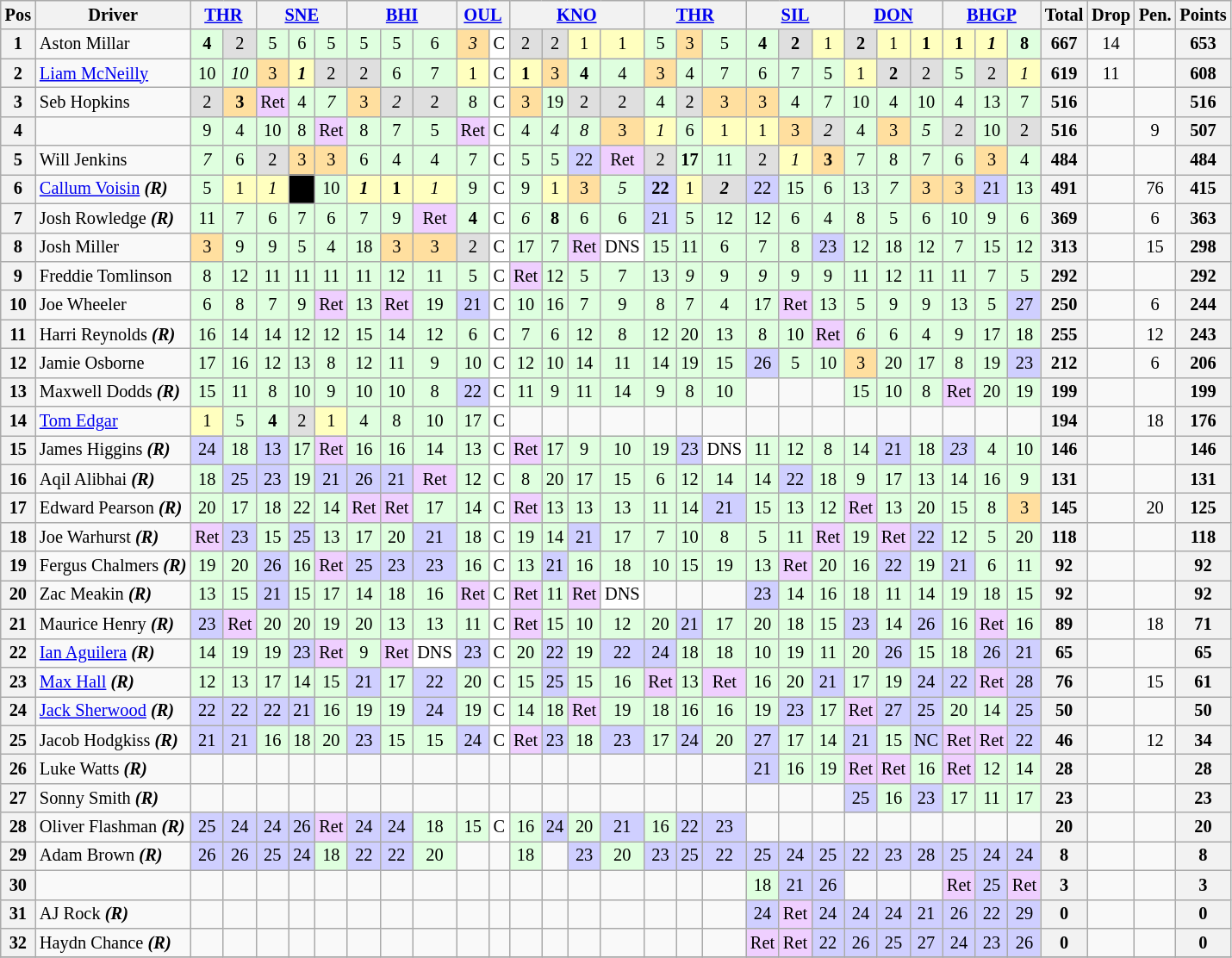<table class="wikitable" style="font-size: 85%; text-align: center;">
<tr valign="top">
<th valign="middle">Pos</th>
<th valign="middle">Driver</th>
<th colspan=2><a href='#'>THR</a></th>
<th colspan=3><a href='#'>SNE</a></th>
<th colspan=3><a href='#'>BHI</a></th>
<th colspan=2><a href='#'>OUL</a></th>
<th colspan=4><a href='#'>KNO</a></th>
<th colspan=3><a href='#'>THR</a></th>
<th colspan=3><a href='#'>SIL</a></th>
<th colspan=3><a href='#'>DON</a></th>
<th colspan=3><a href='#'>BHGP</a></th>
<th valign=middle>Total</th>
<th valign=middle>Drop</th>
<th valign=middle>Pen.</th>
<th valign=middle>Points</th>
</tr>
<tr>
<th>1</th>
<td align=left> Aston Millar</td>
<td style="background:#dfffdf;"><strong>4</strong></td>
<td style="background:#dfdfdf;">2</td>
<td style="background:#dfffdf;">5</td>
<td style="background:#dfffdf;">6</td>
<td style="background:#dfffdf;">5</td>
<td style="background:#dfffdf;">5</td>
<td style="background:#dfffdf;">5</td>
<td style="background:#dfffdf;">6</td>
<td style="background:#ffdf9f;"><em>3</em></td>
<td style="background:#ffffff;">C</td>
<td style="background:#dfdfdf;">2</td>
<td style="background:#dfdfdf;">2</td>
<td style="background:#ffffbf;">1</td>
<td style="background:#ffffbf;">1</td>
<td style="background:#dfffdf;">5</td>
<td style="background:#ffdf9f;">3</td>
<td style="background:#dfffdf;">5</td>
<td style="background:#dfffdf;"><strong>4</strong></td>
<td style="background:#dfdfdf;"><strong>2</strong></td>
<td style="background:#ffffbf;">1</td>
<td style="background:#dfdfdf;"><strong>2</strong></td>
<td style="background:#ffffbf;">1</td>
<td style="background:#ffffbf;"><strong>1</strong></td>
<td style="background:#ffffbf;"><strong>1</strong></td>
<td style="background:#ffffbf;"><strong><em>1</em></strong></td>
<td style="background:#dfffdf;"><strong>8</strong></td>
<th>667</th>
<td>14</td>
<td></td>
<th>653</th>
</tr>
<tr>
<th>2</th>
<td align=left> <a href='#'>Liam McNeilly</a></td>
<td style="background:#dfffdf;">10</td>
<td style="background:#dfffdf;"><em>10</em></td>
<td style="background:#ffdf9f;">3</td>
<td style="background:#ffffbf;"><strong><em>1</em></strong></td>
<td style="background:#dfdfdf;">2</td>
<td style="background:#dfdfdf;">2</td>
<td style="background:#dfffdf;">6</td>
<td style="background:#dfffdf;">7</td>
<td style="background:#ffffbf;">1</td>
<td style="background:#ffffff;">C</td>
<td style="background:#ffffbf;"><strong>1</strong></td>
<td style="background:#ffdf9f;">3</td>
<td style="background:#dfffdf;"><strong>4</strong></td>
<td style="background:#dfffdf;">4</td>
<td style="background:#ffdf9f;">3</td>
<td style="background:#dfffdf;">4</td>
<td style="background:#dfffdf;">7</td>
<td style="background:#dfffdf;">6</td>
<td style="background:#dfffdf;">7</td>
<td style="background:#dfffdf;">5</td>
<td style="background:#ffffbf;">1</td>
<td style="background:#dfdfdf;"><strong>2</strong></td>
<td style="background:#dfdfdf;">2</td>
<td style="background:#dfffdf;">5</td>
<td style="background:#dfdfdf;">2</td>
<td style="background:#ffffbf;"><em>1</em></td>
<th>619</th>
<td>11</td>
<td></td>
<th>608</th>
</tr>
<tr>
<th>3</th>
<td align=left> Seb Hopkins</td>
<td style="background:#dfdfdf;">2</td>
<td style="background:#ffdf9f;"><strong>3</strong></td>
<td style="background:#efcfff;">Ret</td>
<td style="background:#dfffdf;">4</td>
<td style="background:#dfffdf;"><em>7</em></td>
<td style="background:#ffdf9f;">3</td>
<td style="background:#dfdfdf;"><em>2</em></td>
<td style="background:#dfdfdf;">2</td>
<td style="background:#dfffdf;">8</td>
<td style="background:#ffffff;">C</td>
<td style="background:#ffdf9f;">3</td>
<td style="background:#dfffdf;">19</td>
<td style="background:#dfdfdf;">2</td>
<td style="background:#dfdfdf;">2</td>
<td style="background:#dfffdf;">4</td>
<td style="background:#dfdfdf;">2</td>
<td style="background:#ffdf9f;">3</td>
<td style="background:#ffdf9f;">3</td>
<td style="background:#dfffdf;">4</td>
<td style="background:#dfffdf;">7</td>
<td style="background:#dfffdf;">10</td>
<td style="background:#dfffdf;">4</td>
<td style="background:#dfffdf;">10</td>
<td style="background:#dfffdf;">4</td>
<td style="background:#dfffdf;">13</td>
<td style="background:#dfffdf;">7</td>
<th>516</th>
<td></td>
<td></td>
<th>516</th>
</tr>
<tr>
<th>4</th>
<td align=left></td>
<td style="background:#dfffdf;">9</td>
<td style="background:#dfffdf;">4</td>
<td style="background:#dfffdf;">10</td>
<td style="background:#dfffdf;">8</td>
<td style="background:#efcfff;">Ret</td>
<td style="background:#dfffdf;">8</td>
<td style="background:#dfffdf;">7</td>
<td style="background:#dfffdf;">5</td>
<td style="background:#efcfff;">Ret</td>
<td style="background:#ffffff;">C</td>
<td style="background:#dfffdf;">4</td>
<td style="background:#dfffdf;"><em>4</em></td>
<td style="background:#dfffdf;"><em>8</em></td>
<td style="background:#ffdf9f;">3</td>
<td style="background:#ffffbf;"><em>1</em></td>
<td style="background:#dfffdf;">6</td>
<td style="background:#ffffbf;">1</td>
<td style="background:#ffffbf;">1</td>
<td style="background:#ffdf9f;">3</td>
<td style="background:#dfdfdf;"><em>2</em></td>
<td style="background:#dfffdf;">4</td>
<td style="background:#ffdf9f;">3</td>
<td style="background:#dfffdf;"><em>5</em></td>
<td style="background:#dfdfdf;">2</td>
<td style="background:#dfffdf;">10</td>
<td style="background:#dfdfdf;">2</td>
<th>516</th>
<td></td>
<td>9</td>
<th>507</th>
</tr>
<tr>
<th>5</th>
<td align=left> Will Jenkins</td>
<td style="background:#dfffdf;"><em>7</em></td>
<td style="background:#dfffdf;">6</td>
<td style="background:#dfdfdf;">2</td>
<td style="background:#ffdf9f;">3</td>
<td style="background:#ffdf9f;">3</td>
<td style="background:#dfffdf;">6</td>
<td style="background:#dfffdf;">4</td>
<td style="background:#dfffdf;">4</td>
<td style="background:#dfffdf;">7</td>
<td style="background:#ffffff;">C</td>
<td style="background:#dfffdf;">5</td>
<td style="background:#dfffdf;">5</td>
<td style="background:#cfcfff;">22</td>
<td style="background:#efcfff;">Ret</td>
<td style="background:#dfdfdf;">2</td>
<td style="background:#dfffdf;"><strong>17</strong></td>
<td style="background:#dfffdf;">11</td>
<td style="background:#dfdfdf;">2</td>
<td style="background:#ffffbf;"><em>1</em></td>
<td style="background:#ffdf9f;"><strong>3</strong></td>
<td style="background:#dfffdf;">7</td>
<td style="background:#dfffdf;">8</td>
<td style="background:#dfffdf;">7</td>
<td style="background:#dfffdf;">6</td>
<td style="background:#ffdf9f;">3</td>
<td style="background:#dfffdf;">4</td>
<th>484</th>
<td></td>
<td></td>
<th>484</th>
</tr>
<tr>
<th>6</th>
<td align=left> <a href='#'>Callum Voisin</a> <strong><em>(R)</em></strong></td>
<td style="background:#dfffdf;">5</td>
<td style="background:#ffffbf;">1</td>
<td style="background:#ffffbf;"><em>1</em></td>
<td style="background:#000000;color:white;"></td>
<td style="background:#dfffdf;">10</td>
<td style="background:#ffffbf;"><strong><em>1</em></strong></td>
<td style="background:#ffffbf;"><strong>1</strong></td>
<td style="background:#ffffbf;"><em>1</em></td>
<td style="background:#dfffdf;">9</td>
<td style="background:#ffffff;">C</td>
<td style="background:#dfffdf;">9</td>
<td style="background:#ffffbf;">1</td>
<td style="background:#ffdf9f;">3</td>
<td style="background:#dfffdf;"><em>5</em></td>
<td style="background:#cfcfff;"><strong>22</strong></td>
<td style="background:#ffffbf;">1</td>
<td style="background:#dfdfdf;"><strong><em>2</em></strong></td>
<td style="background:#cfcfff;">22</td>
<td style="background:#dfffdf;">15</td>
<td style="background:#dfffdf;">6</td>
<td style="background:#dfffdf;">13</td>
<td style="background:#dfffdf;"><em>7</em></td>
<td style="background:#ffdf9f;">3</td>
<td style="background:#ffdf9f;">3</td>
<td style="background:#cfcfff;">21</td>
<td style="background:#dfffdf;">13</td>
<th>491</th>
<td></td>
<td>76</td>
<th>415</th>
</tr>
<tr>
<th>7</th>
<td align=left> Josh Rowledge <strong><em>(R)</em></strong></td>
<td style="background:#dfffdf;">11</td>
<td style="background:#dfffdf;">7</td>
<td style="background:#dfffdf;">6</td>
<td style="background:#dfffdf;">7</td>
<td style="background:#dfffdf;">6</td>
<td style="background:#dfffdf;">7</td>
<td style="background:#dfffdf;">9</td>
<td style="background:#efcfff;">Ret</td>
<td style="background:#dfffdf;"><strong>4</strong></td>
<td style="background:#ffffff;">C</td>
<td style="background:#dfffdf;"><em>6</em></td>
<td style="background:#dfffdf;"><strong>8</strong></td>
<td style="background:#dfffdf;">6</td>
<td style="background:#dfffdf;">6</td>
<td style="background:#cfcfff;">21</td>
<td style="background:#dfffdf;">5</td>
<td style="background:#dfffdf;">12</td>
<td style="background:#dfffdf;">12</td>
<td style="background:#dfffdf;">6</td>
<td style="background:#dfffdf;">4</td>
<td style="background:#dfffdf;">8</td>
<td style="background:#dfffdf;">5</td>
<td style="background:#dfffdf;">6</td>
<td style="background:#dfffdf;">10</td>
<td style="background:#dfffdf;">9</td>
<td style="background:#dfffdf;">6</td>
<th>369</th>
<td></td>
<td>6</td>
<th>363</th>
</tr>
<tr>
<th>8</th>
<td align=left> Josh Miller</td>
<td style="background:#ffdf9f;">3</td>
<td style="background:#dfffdf;">9</td>
<td style="background:#dfffdf;">9</td>
<td style="background:#dfffdf;">5</td>
<td style="background:#dfffdf;">4</td>
<td style="background:#dfffdf;">18</td>
<td style="background:#ffdf9f;">3</td>
<td style="background:#ffdf9f;">3</td>
<td style="background:#dfdfdf;">2</td>
<td style="background:#ffffff;">C</td>
<td style="background:#dfffdf;">17</td>
<td style="background:#dfffdf;">7</td>
<td style="background:#efcfff;">Ret</td>
<td style="background:#ffffff;">DNS</td>
<td style="background:#dfffdf;">15</td>
<td style="background:#dfffdf;">11</td>
<td style="background:#dfffdf;">6</td>
<td style="background:#dfffdf;">7</td>
<td style="background:#dfffdf;">8</td>
<td style="background:#cfcfff;">23</td>
<td style="background:#dfffdf;">12</td>
<td style="background:#dfffdf;">18</td>
<td style="background:#dfffdf;">12</td>
<td style="background:#dfffdf;">7</td>
<td style="background:#dfffdf;">15</td>
<td style="background:#dfffdf;">12</td>
<th>313</th>
<td></td>
<td>15</td>
<th>298</th>
</tr>
<tr>
<th>9</th>
<td align=left> Freddie Tomlinson</td>
<td style="background:#dfffdf;">8</td>
<td style="background:#dfffdf;">12</td>
<td style="background:#dfffdf;">11</td>
<td style="background:#dfffdf;">11</td>
<td style="background:#dfffdf;">11</td>
<td style="background:#dfffdf;">11</td>
<td style="background:#dfffdf;">12</td>
<td style="background:#dfffdf;">11</td>
<td style="background:#dfffdf;">5</td>
<td style="background:#ffffff;">C</td>
<td style="background:#efcfff;">Ret</td>
<td style="background:#dfffdf;">12</td>
<td style="background:#dfffdf;">5</td>
<td style="background:#dfffdf;">7</td>
<td style="background:#dfffdf;">13</td>
<td style="background:#dfffdf;"><em>9</em></td>
<td style="background:#dfffdf;">9</td>
<td style="background:#dfffdf;"><em>9</em></td>
<td style="background:#dfffdf;">9</td>
<td style="background:#dfffdf;">9</td>
<td style="background:#dfffdf;">11</td>
<td style="background:#dfffdf;">12</td>
<td style="background:#dfffdf;">11</td>
<td style="background:#dfffdf;">11</td>
<td style="background:#dfffdf;">7</td>
<td style="background:#dfffdf;">5</td>
<th>292</th>
<td></td>
<td></td>
<th>292</th>
</tr>
<tr>
<th>10</th>
<td align=left> Joe Wheeler</td>
<td style="background:#dfffdf;">6</td>
<td style="background:#dfffdf;">8</td>
<td style="background:#dfffdf;">7</td>
<td style="background:#dfffdf;">9</td>
<td style="background:#efcfff;">Ret</td>
<td style="background:#dfffdf;">13</td>
<td style="background:#efcfff;">Ret</td>
<td style="background:#dfffdf;">19</td>
<td style="background:#cfcfff;">21</td>
<td style="background:#ffffff;">C</td>
<td style="background:#ddffdf;">10</td>
<td style="background:#dfffdf;">16</td>
<td style="background:#dfffdf;">7</td>
<td style="background:#dfffdf;">9</td>
<td style="background:#dfffdf;">8</td>
<td style="background:#dfffdf;">7</td>
<td style="background:#dfffdf;">4</td>
<td style="background:#dfffdf;">17</td>
<td style="background:#efcfff;">Ret</td>
<td style="background:#dfffdf;">13</td>
<td style="background:#dfffdf;">5</td>
<td style="background:#dfffdf;">9</td>
<td style="background:#dfffdf;">9</td>
<td style="background:#dfffdf;">13</td>
<td style="background:#dfffdf;">5</td>
<td style="background:#cfcfff;">27</td>
<th>250</th>
<td></td>
<td>6</td>
<th>244</th>
</tr>
<tr>
<th>11</th>
<td align=left> Harri Reynolds <strong><em>(R)</em></strong></td>
<td style="background:#dfffdf;">16</td>
<td style="background:#dfffdf;">14</td>
<td style="background:#dfffdf;">14</td>
<td style="background:#dfffdf;">12</td>
<td style="background:#dfffdf;">12</td>
<td style="background:#dfffdf;">15</td>
<td style="background:#dfffdf;">14</td>
<td style="background:#dfffdf;">12</td>
<td style="background:#dfffdf;">6</td>
<td style="background:#ffffff;">C</td>
<td style="background:#dfffdf;">7</td>
<td style="background:#dfffdf;">6</td>
<td style="background:#dfffdf;">12</td>
<td style="background:#dfffdf;">8</td>
<td style="background:#dfffdf;">12</td>
<td style="background:#dfffdf;">20</td>
<td style="background:#dfffdf;">13</td>
<td style="background:#dfffdf;">8</td>
<td style="background:#dfffdf;">10</td>
<td style="background:#efcfff;">Ret</td>
<td style="background:#dfffdf;"><em>6</em></td>
<td style="background:#dfffdf;">6</td>
<td style="background:#dfffdf;">4</td>
<td style="background:#dfffdf;">9</td>
<td style="background:#dfffdf;">17</td>
<td style="background:#dfffdf;">18</td>
<th>255</th>
<td></td>
<td>12</td>
<th>243</th>
</tr>
<tr>
<th>12</th>
<td align=left> Jamie Osborne</td>
<td style="background:#dfffdf;">17</td>
<td style="background:#dfffdf;">16</td>
<td style="background:#dfffdf;">12</td>
<td style="background:#dfffdf;">13</td>
<td style="background:#dfffdf;">8</td>
<td style="background:#dfffdf;">12</td>
<td style="background:#dfffdf;">11</td>
<td style="background:#dfffdf;">9</td>
<td style="background:#dfffdf;">10</td>
<td style="background:#ffffff;">C</td>
<td style="background:#dfffdf;">12</td>
<td style="background:#dfffdf;">10</td>
<td style="background:#dfffdf;">14</td>
<td style="background:#dfffdf;">11</td>
<td style="background:#dfffdf;">14</td>
<td style="background:#dfffdf;">19</td>
<td style="background:#dfffdf;">15</td>
<td style="background:#cfcfff;">26</td>
<td style="background:#dfffdf;">5</td>
<td style="background:#dfffdf;">10</td>
<td style="background:#ffdf9f;">3</td>
<td style="background:#dfffdf;">20</td>
<td style="background:#dfffdf;">17</td>
<td style="background:#dfffdf;">8</td>
<td style="background:#dfffdf;">19</td>
<td style="background:#cfcfff;">23</td>
<th>212</th>
<td></td>
<td>6</td>
<th>206</th>
</tr>
<tr>
<th>13</th>
<td align=left> Maxwell Dodds <strong><em>(R)</em></strong></td>
<td style="background:#dfffdf;">15</td>
<td style="background:#dfffdf;">11</td>
<td style="background:#dfffdf;">8</td>
<td style="background:#dfffdf;">10</td>
<td style="background:#dfffdf;">9</td>
<td style="background:#dfffdf;">10</td>
<td style="background:#dfffdf;">10</td>
<td style="background:#dfffdf;">8</td>
<td style="background:#cfcfff;">22</td>
<td style="background:#ffffff;">C</td>
<td style="background:#dfffdf;">11</td>
<td style="background:#dfffdf;">9</td>
<td style="background:#dfffdf;">11</td>
<td style="background:#dfffdf;">14</td>
<td style="background:#dfffdf;">9</td>
<td style="background:#dfffdf;">8</td>
<td style="background:#dfffdf;">10</td>
<td></td>
<td></td>
<td></td>
<td style="background:#dfffdf;">15</td>
<td style="background:#dfffdf;">10</td>
<td style="background:#dfffdf;">8</td>
<td style="background:#efcfff;">Ret</td>
<td style="background:#dfffdf;">20</td>
<td style="background:#dfffdf;">19</td>
<th>199</th>
<td></td>
<td></td>
<th>199</th>
</tr>
<tr>
<th>14</th>
<td align=left> <a href='#'>Tom Edgar</a></td>
<td style="background:#ffffbf;">1</td>
<td style="background:#dfffdf;">5</td>
<td style="background:#dfffdf;"><strong>4</strong></td>
<td style="background:#dfdfdf;">2</td>
<td style="background:#ffffbf;">1</td>
<td style="background:#dfffdf;">4</td>
<td style="background:#dfffdf;">8</td>
<td style="background:#dfffdf;">10</td>
<td style="background:#dfffdf;">17</td>
<td style="background:#ffffff;">C</td>
<td></td>
<td></td>
<td></td>
<td></td>
<td></td>
<td></td>
<td></td>
<td></td>
<td></td>
<td></td>
<td></td>
<td></td>
<td></td>
<td></td>
<td></td>
<td></td>
<th>194</th>
<td></td>
<td>18</td>
<th>176</th>
</tr>
<tr>
<th>15</th>
<td align=left> James Higgins <strong><em>(R)</em></strong></td>
<td style="background:#cfcfff;">24</td>
<td style="background:#dfffdf;">18</td>
<td style="background:#cfcfff;">13</td>
<td style="background:#dfffdf;">17</td>
<td style="background:#efcfff;">Ret</td>
<td style="background:#dfffdf;">16</td>
<td style="background:#dfffdf;">16</td>
<td style="background:#dfffdf;">14</td>
<td style="background:#dfffdf;">13</td>
<td style="background:#ffffff;">C</td>
<td style="background:#efcfff;">Ret</td>
<td style="background:#dfffdf;">17</td>
<td style="background:#dfffdf;">9</td>
<td style="background:#dfffdf;">10</td>
<td style="background:#dfffdf;">19</td>
<td style="background:#cfcfff;">23</td>
<td style="background:#ffffff;">DNS</td>
<td style="background:#dfffdf;">11</td>
<td style="background:#dfffdf;">12</td>
<td style="background:#dfffdf;">8</td>
<td style="background:#dfffdf;">14</td>
<td style="background:#cfcfff;">21</td>
<td style="background:#dfffdf;">18</td>
<td style="background:#cfcfff;"><em>23</em></td>
<td style="background:#dfffdf;">4</td>
<td style="background:#dfffdf;">10</td>
<th>146</th>
<td></td>
<td></td>
<th>146</th>
</tr>
<tr>
<th>16</th>
<td align=left> Aqil Alibhai <strong><em>(R)</em></strong></td>
<td style="background:#dfffdf;">18</td>
<td style="background:#cfcfff;">25</td>
<td style="background:#cfcfff;">23</td>
<td style="background:#dfffdf;">19</td>
<td style="background:#cfcfff;">21</td>
<td style="background:#cfcfff;">26</td>
<td style="background:#cfcfff;">21</td>
<td style="background:#efcfff;">Ret</td>
<td style="background:#dfffdf;">12</td>
<td style="background:#ffffff;">C</td>
<td style="background:#dfffdf;">8</td>
<td style="background:#dfffdf;">20</td>
<td style="background:#dfffdf;">17</td>
<td style="background:#dfffdf;">15</td>
<td style="background:#dfffdf;">6</td>
<td style="background:#dfffdf;">12</td>
<td style="background:#dfffdf;">14</td>
<td style="background:#dfffdf;">14</td>
<td style="background:#cfcfff;">22</td>
<td style="background:#dfffdf;">18</td>
<td style="background:#dfffdf;">9</td>
<td style="background:#dfffdf;">17</td>
<td style="background:#dfffdf;">13</td>
<td style="background:#dfffdf;">14</td>
<td style="background:#dfffdf;">16</td>
<td style="background:#dfffdf;">9</td>
<th>131</th>
<td></td>
<td></td>
<th>131</th>
</tr>
<tr>
<th>17</th>
<td align=left> Edward Pearson <strong><em>(R)</em></strong></td>
<td style="background:#dfffdf;">20</td>
<td style="background:#dfffdf;">17</td>
<td style="background:#dfffdf;">18</td>
<td style="background:#dfffdf;">22</td>
<td style="background:#dfffdf;">14</td>
<td style="background:#efcfff;">Ret</td>
<td style="background:#efcfff;">Ret</td>
<td style="background:#dfffdf;">17</td>
<td style="background:#dfffdf;">14</td>
<td style="background:#ffffff;">C</td>
<td style="background:#efcfff;">Ret</td>
<td style="background:#dfffdf;">13</td>
<td style="background:#dfffdf;">13</td>
<td style="background:#dfffdf;">13</td>
<td style="background:#dfffdf;">11</td>
<td style="background:#dfffdf;">14</td>
<td style="background:#cfcfff;">21</td>
<td style="background:#dfffdf;">15</td>
<td style="background:#dfffdf;">13</td>
<td style="background:#dfffdf;">12</td>
<td style="background:#efcfff;">Ret</td>
<td style="background:#dfffdf;">13</td>
<td style="background:#dfffdf;">20</td>
<td style="background:#dfffdf;">15</td>
<td style="background:#dfffdf;">8</td>
<td style="background:#ffdf9f;">3</td>
<th>145</th>
<td></td>
<td>20</td>
<th>125</th>
</tr>
<tr>
<th>18</th>
<td align=left> Joe Warhurst <strong><em>(R)</em></strong></td>
<td style="background:#efcfff;">Ret</td>
<td style="background:#cfcfff;">23</td>
<td style="background:#dfffdf;">15</td>
<td style="background:#cfcfff;">25</td>
<td style="background:#dfffdf;">13</td>
<td style="background:#dfffdf;">17</td>
<td style="background:#dfffdf;">20</td>
<td style="background:#cfcfff;">21</td>
<td style="background:#dfffdf;">18</td>
<td style="background:#ffffff;">C</td>
<td style="background:#dfffdf;">19</td>
<td style="background:#dfffdf;">14</td>
<td style="background:#cfcfff;">21</td>
<td style="background:#dfffdf;">17</td>
<td style="background:#dfffdf;">7</td>
<td style="background:#dfffdf;">10</td>
<td style="background:#dfffdf;">8</td>
<td style="background:#dfffdf;">5</td>
<td style="background:#dfffdf;">11</td>
<td style="background:#efcfff;">Ret</td>
<td style="background:#dfffdf;">19</td>
<td style="background:#efcfff;">Ret</td>
<td style="background:#cfcfff;">22</td>
<td style="background:#dfffdf;">12</td>
<td style="background:#dfffdf;">5</td>
<td style="background:#dfffdf;">20</td>
<th>118</th>
<td></td>
<td></td>
<th>118</th>
</tr>
<tr>
<th>19</th>
<td align=left> Fergus Chalmers <strong><em>(R)</em></strong></td>
<td style="background:#dfffdf;">19</td>
<td style="background:#dfffdf;">20</td>
<td style="background:#cfcfff;">26</td>
<td style="background:#dfffdf;">16</td>
<td style="background:#efcfff;">Ret</td>
<td style="background:#cfcfff;">25</td>
<td style="background:#cfcfff;">23</td>
<td style="background:#cfcfff;">23</td>
<td style="background:#dfffdf;">16</td>
<td style="background:#ffffff;">C</td>
<td style="background:#dfffdf;">13</td>
<td style="background:#cfcfff;">21</td>
<td style="background:#dfffdf;">16</td>
<td style="background:#dfffdf;">18</td>
<td style="background:#dfffdf;">10</td>
<td style="background:#dfffdf;">15</td>
<td style="background:#dfffdf;">19</td>
<td style="background:#dfffdf;">13</td>
<td style="background:#efcfff;">Ret</td>
<td style="background:#dfffdf;">20</td>
<td style="background:#dfffdf;">16</td>
<td style="background:#cfcfff;">22</td>
<td style="background:#dfffdf;">19</td>
<td style="background:#cfcfff;">21</td>
<td style="background:#dfffdf;">6</td>
<td style="background:#dfffdf;">11</td>
<th>92</th>
<td></td>
<td></td>
<th>92</th>
</tr>
<tr>
<th>20</th>
<td align=left> Zac Meakin <strong><em>(R)</em></strong></td>
<td style="background:#dfffdf;">13</td>
<td style="background:#dfffdf;">15</td>
<td style="background:#cfcfff;">21</td>
<td style="background:#dfffdf;">15</td>
<td style="background:#dfffdf;">17</td>
<td style="background:#dfffdf;">14</td>
<td style="background:#dfffdf;">18</td>
<td style="background:#dfffdf;">16</td>
<td style="background:#efcfff;">Ret</td>
<td style="background:#ffffff;">C</td>
<td style="background:#efcfff;">Ret</td>
<td style="background:#dfffdf;">11</td>
<td style="background:#efcfff;">Ret</td>
<td style="background:#ffffff;">DNS</td>
<td></td>
<td></td>
<td></td>
<td style="background:#cfcfff;">23</td>
<td style="background:#dfffdf;">14</td>
<td style="background:#dfffdf;">16</td>
<td style="background:#dfffdf;">18</td>
<td style="background:#dfffdf;">11</td>
<td style="background:#dfffdf;">14</td>
<td style="background:#dfffdf;">19</td>
<td style="background:#dfffdf;">18</td>
<td style="background:#dfffdf;">15</td>
<th>92</th>
<td></td>
<td></td>
<th>92</th>
</tr>
<tr>
<th>21</th>
<td align=left> Maurice Henry <strong><em>(R)</em></strong></td>
<td style="background:#cfcfff;">23</td>
<td style="background:#efcfff;">Ret</td>
<td style="background:#dfffdf;">20</td>
<td style="background:#dfffdf;">20</td>
<td style="background:#dfffdf;">19</td>
<td style="background:#dfffdf;">20</td>
<td style="background:#dfffdf;">13</td>
<td style="background:#dfffdf;">13</td>
<td style="background:#dfffdf;">11</td>
<td style="background:#ffffff;">C</td>
<td style="background:#efcfff;">Ret</td>
<td style="background:#dfffdf;">15</td>
<td style="background:#dfffdf;">10</td>
<td style="background:#dfffdf;">12</td>
<td style="background:#dfffdf;">20</td>
<td style="background:#cfcfff;">21</td>
<td style="background:#dfffdf;">17</td>
<td style="background:#dfffdf;">20</td>
<td style="background:#dfffdf;">18</td>
<td style="background:#dfffdf;">15</td>
<td style="background:#cfcfff;">23</td>
<td style="background:#dfffdf;">14</td>
<td style="background:#cfcfff;">26</td>
<td style="background:#dfffdf;">16</td>
<td style="background:#efcfff;">Ret</td>
<td style="background:#dfffdf;">16</td>
<th>89</th>
<td></td>
<td>18</td>
<th>71</th>
</tr>
<tr>
<th>22</th>
<td align=left> <a href='#'>Ian Aguilera</a> <strong><em>(R)</em></strong></td>
<td style="background:#dfffdf;">14</td>
<td style="background:#dfffdf;">19</td>
<td style="background:#dfffdf;">19</td>
<td style="background:#cfcfff;">23</td>
<td style="background:#efcfff;">Ret</td>
<td style="background:#dfffdf;">9</td>
<td style="background:#efcfff;">Ret</td>
<td style="background:#ffffff;">DNS</td>
<td style="background:#cfcfff;">23</td>
<td style="background:#ffffff;">C</td>
<td style="background:#dfffdf;">20</td>
<td style="background:#cfcfff;">22</td>
<td style="background:#dfffdf;">19</td>
<td style="background:#cfcfff;">22</td>
<td style="background:#cfcfff;">24</td>
<td style="background:#dfffdf;">18</td>
<td style="background:#dfffdf;">18</td>
<td style="background:#dfffdf;">10</td>
<td style="background:#dfffdf;">19</td>
<td style="background:#dfffdf;">11</td>
<td style="background:#dfffdf;">20</td>
<td style="background:#cfcfff;">26</td>
<td style="background:#dfffdf;">15</td>
<td style="background:#dfffdf;">18</td>
<td style="background:#cfcfff;">26</td>
<td style="background:#cfcfff;">21</td>
<th>65</th>
<td></td>
<td></td>
<th>65</th>
</tr>
<tr>
<th>23</th>
<td align=left> <a href='#'>Max Hall</a> <strong><em>(R)</em></strong></td>
<td style="background:#dfffdf;">12</td>
<td style="background:#dfffdf;">13</td>
<td style="background:#dfffdf;">17</td>
<td style="background:#dfffdf;">14</td>
<td style="background:#dfffdf;">15</td>
<td style="background:#cfcfff;">21</td>
<td style="background:#dfffdf;">17</td>
<td style="background:#cfcfff;">22</td>
<td style="background:#dfffdf;">20</td>
<td style="background:#ffffff;">C</td>
<td style="background:#dfffdf;">15</td>
<td style="background:#cfcfff;">25</td>
<td style="background:#dfffdf;">15</td>
<td style="background:#dfffdf;">16</td>
<td style="background:#efcfff;">Ret</td>
<td style="background:#dfffdf;">13</td>
<td style="background:#efcfff;">Ret</td>
<td style="background:#dfffdf;">16</td>
<td style="background:#dfffdf;">20</td>
<td style="background:#cfcfff;">21</td>
<td style="background:#dfffdf;">17</td>
<td style="background:#dfffdf;">19</td>
<td style="background:#cfcfff;">24</td>
<td style="background:#cfcfff;">22</td>
<td style="background:#efcfff;">Ret</td>
<td style="background:#cfcfff;">28</td>
<th>76</th>
<td></td>
<td>15</td>
<th>61</th>
</tr>
<tr>
<th>24</th>
<td align=left> <a href='#'>Jack Sherwood</a> <strong><em>(R)</em></strong></td>
<td style="background:#cfcfff;">22</td>
<td style="background:#cfcfff;">22</td>
<td style="background:#cfcfff;">22</td>
<td style="background:#cfcfff;">21</td>
<td style="background:#dfffdf;">16</td>
<td style="background:#dfffdf;">19</td>
<td style="background:#dfffdf;">19</td>
<td style="background:#cfcfff;">24</td>
<td style="background:#dfffdf;">19</td>
<td style="background:#ffffff;">C</td>
<td style="background:#dfffdf;">14</td>
<td style="background:#dfffdf;">18</td>
<td style="background:#efcfff;">Ret</td>
<td style="background:#dfffdf;">19</td>
<td style="background:#dfffdf;">18</td>
<td style="background:#dfffdf;">16</td>
<td style="background:#dfffdf;">16</td>
<td style="background:#dfffdf;">19</td>
<td style="background:#cfcfff;">23</td>
<td style="background:#dfffdf;">17</td>
<td style="background:#efcfff;">Ret</td>
<td style="background:#cfcfff;">27</td>
<td style="background:#cfcfff;">25</td>
<td style="background:#dfffdf;">20</td>
<td style="background:#dfffdf;">14</td>
<td style="background:#cfcfff;">25</td>
<th>50</th>
<td></td>
<td></td>
<th>50</th>
</tr>
<tr>
<th>25</th>
<td align=left> Jacob Hodgkiss <strong><em>(R)</em></strong></td>
<td style="background:#cfcfff;">21</td>
<td style="background:#cfcfff;">21</td>
<td style="background:#dfffdf;">16</td>
<td style="background:#dfffdf;">18</td>
<td style="background:#dfffdf;">20</td>
<td style="background:#cfcfff;">23</td>
<td style="background:#dfffdf;">15</td>
<td style="background:#dfffdf;">15</td>
<td style="background:#cfcfff;">24</td>
<td style="background:#ffffff;">C</td>
<td style="background:#efcfff;">Ret</td>
<td style="background:#cfcfff;">23</td>
<td style="background:#dfffdf;">18</td>
<td style="background:#cfcfff;">23</td>
<td style="background:#dfffdf;">17</td>
<td style="background:#cfcfff;">24</td>
<td style="background:#dfffdf;">20</td>
<td style="background:#cfcfff;">27</td>
<td style="background:#dfffdf;">17</td>
<td style="background:#dfffdf;">14</td>
<td style="background:#cfcfff;">21</td>
<td style="background:#dfffdf;">15</td>
<td style="background:#cfcfff;">NC</td>
<td style="background:#efcfff;">Ret</td>
<td style="background:#efcfff;">Ret</td>
<td style="background:#cfcfff;">22</td>
<th>46</th>
<td></td>
<td>12</td>
<th>34</th>
</tr>
<tr>
<th>26</th>
<td align=left> Luke Watts <strong><em>(R)</em></strong></td>
<td></td>
<td></td>
<td></td>
<td></td>
<td></td>
<td></td>
<td></td>
<td></td>
<td></td>
<td></td>
<td></td>
<td></td>
<td></td>
<td></td>
<td></td>
<td></td>
<td></td>
<td style="background:#cfcfff;">21</td>
<td style="background:#dfffdf;">16</td>
<td style="background:#dfffdf;">19</td>
<td style="background:#efcfff;">Ret</td>
<td style="background:#efcfff;">Ret</td>
<td style="background:#dfffdf;">16</td>
<td style="background:#efcfff;">Ret</td>
<td style="background:#dfffdf;">12</td>
<td style="background:#dfffdf;">14</td>
<th>28</th>
<td></td>
<td></td>
<th>28</th>
</tr>
<tr>
<th>27</th>
<td align=left> Sonny Smith <strong><em>(R)</em></strong></td>
<td></td>
<td></td>
<td></td>
<td></td>
<td></td>
<td></td>
<td></td>
<td></td>
<td></td>
<td></td>
<td></td>
<td></td>
<td></td>
<td></td>
<td></td>
<td></td>
<td></td>
<td></td>
<td></td>
<td></td>
<td style="background:#cfcfff;">25</td>
<td style="background:#dfffdf;">16</td>
<td style="background:#cfcfff;">23</td>
<td style="background:#dfffdf;">17</td>
<td style="background:#dfffdf;">11</td>
<td style="background:#dfffdf;">17</td>
<th>23</th>
<td></td>
<td></td>
<th>23</th>
</tr>
<tr>
<th>28</th>
<td align=left> Oliver Flashman <strong><em>(R)</em></strong></td>
<td style="background:#cfcfff;">25</td>
<td style="background:#cfcfff;">24</td>
<td style="background:#cfcfff;">24</td>
<td style="background:#cfcfff;">26</td>
<td style="background:#efcfff;">Ret</td>
<td style="background:#cfcfff;">24</td>
<td style="background:#cfcfff;">24</td>
<td style="background:#dfffdf;">18</td>
<td style="background:#dfffdf;">15</td>
<td style="background:#ffffff;">C</td>
<td style="background:#dfffdf;">16</td>
<td style="background:#cfcfff;">24</td>
<td style="background:#dfffdf;">20</td>
<td style="background:#cfcfff;">21</td>
<td style="background:#dfffdf;">16</td>
<td style="background:#cfcfff;">22</td>
<td style="background:#cfcfff;">23</td>
<td></td>
<td></td>
<td></td>
<td></td>
<td></td>
<td></td>
<td></td>
<td></td>
<td></td>
<th>20</th>
<td></td>
<td></td>
<th>20</th>
</tr>
<tr>
<th>29</th>
<td align=left> Adam Brown <strong><em>(R)</em></strong></td>
<td style="background:#cfcfff;">26</td>
<td style="background:#cfcfff;">26</td>
<td style="background:#cfcfff;">25</td>
<td style="background:#cfcfff;">24</td>
<td style="background:#dfffdf;">18</td>
<td style="background:#cfcfff;">22</td>
<td style="background:#cfcfff;">22</td>
<td style="background:#dfffdf;">20</td>
<td></td>
<td></td>
<td style="background:#dfffdf;">18</td>
<td></td>
<td style="background:#cfcfff;">23</td>
<td style="background:#dfffdf;">20</td>
<td style="background:#cfcfff;">23</td>
<td style="background:#cfcfff;">25</td>
<td style="background:#cfcfff;">22</td>
<td style="background:#cfcfff;">25</td>
<td style="background:#cfcfff;">24</td>
<td style="background:#cfcfff;">25</td>
<td style="background:#cfcfff;">22</td>
<td style="background:#cfcfff;">23</td>
<td style="background:#cfcfff;">28</td>
<td style="background:#cfcfff;">25</td>
<td style="background:#cfcfff;">24</td>
<td style="background:#cfcfff;">24</td>
<th>8</th>
<td></td>
<td></td>
<th>8</th>
</tr>
<tr>
<th>30</th>
<td align=left></td>
<td></td>
<td></td>
<td></td>
<td></td>
<td></td>
<td></td>
<td></td>
<td></td>
<td></td>
<td></td>
<td></td>
<td></td>
<td></td>
<td></td>
<td></td>
<td></td>
<td></td>
<td style="background:#dfffdf;">18</td>
<td style="background:#cfcfff;">21</td>
<td style="background:#cfcfff;">26</td>
<td></td>
<td></td>
<td></td>
<td style="background:#efcfff;">Ret</td>
<td style="background:#cfcfff;">25</td>
<td style="background:#efcfff;">Ret</td>
<th>3</th>
<td></td>
<td></td>
<th>3</th>
</tr>
<tr>
<th>31</th>
<td align=left> AJ Rock <strong><em>(R)</em></strong></td>
<td></td>
<td></td>
<td></td>
<td></td>
<td></td>
<td></td>
<td></td>
<td></td>
<td></td>
<td></td>
<td></td>
<td></td>
<td></td>
<td></td>
<td></td>
<td></td>
<td></td>
<td style="background:#cfcfff;">24</td>
<td style="background:#efcfff;">Ret</td>
<td style="background:#cfcfff;">24</td>
<td style="background:#cfcfff;">24</td>
<td style="background:#cfcfff;">24</td>
<td style="background:#cfcfff;">21</td>
<td style="background:#cfcfff;">26</td>
<td style="background:#cfcfff;">22</td>
<td style="background:#cfcfff;">29</td>
<th>0</th>
<td></td>
<td></td>
<th>0</th>
</tr>
<tr>
<th>32</th>
<td align=left> Haydn Chance <strong><em>(R)</em></strong></td>
<td></td>
<td></td>
<td></td>
<td></td>
<td></td>
<td></td>
<td></td>
<td></td>
<td></td>
<td></td>
<td></td>
<td></td>
<td></td>
<td></td>
<td></td>
<td></td>
<td></td>
<td style="background:#efcfff;">Ret</td>
<td style="background:#efcfff;">Ret</td>
<td style="background:#cfcfff;">22</td>
<td style="background:#cfcfff;">26</td>
<td style="background:#cfcfff;">25</td>
<td style="background:#cfcfff;">27</td>
<td style="background:#cfcfff;">24</td>
<td style="background:#cfcfff;">23</td>
<td style="background:#cfcfff;">26</td>
<th>0</th>
<td></td>
<td></td>
<th>0</th>
</tr>
<tr>
</tr>
</table>
